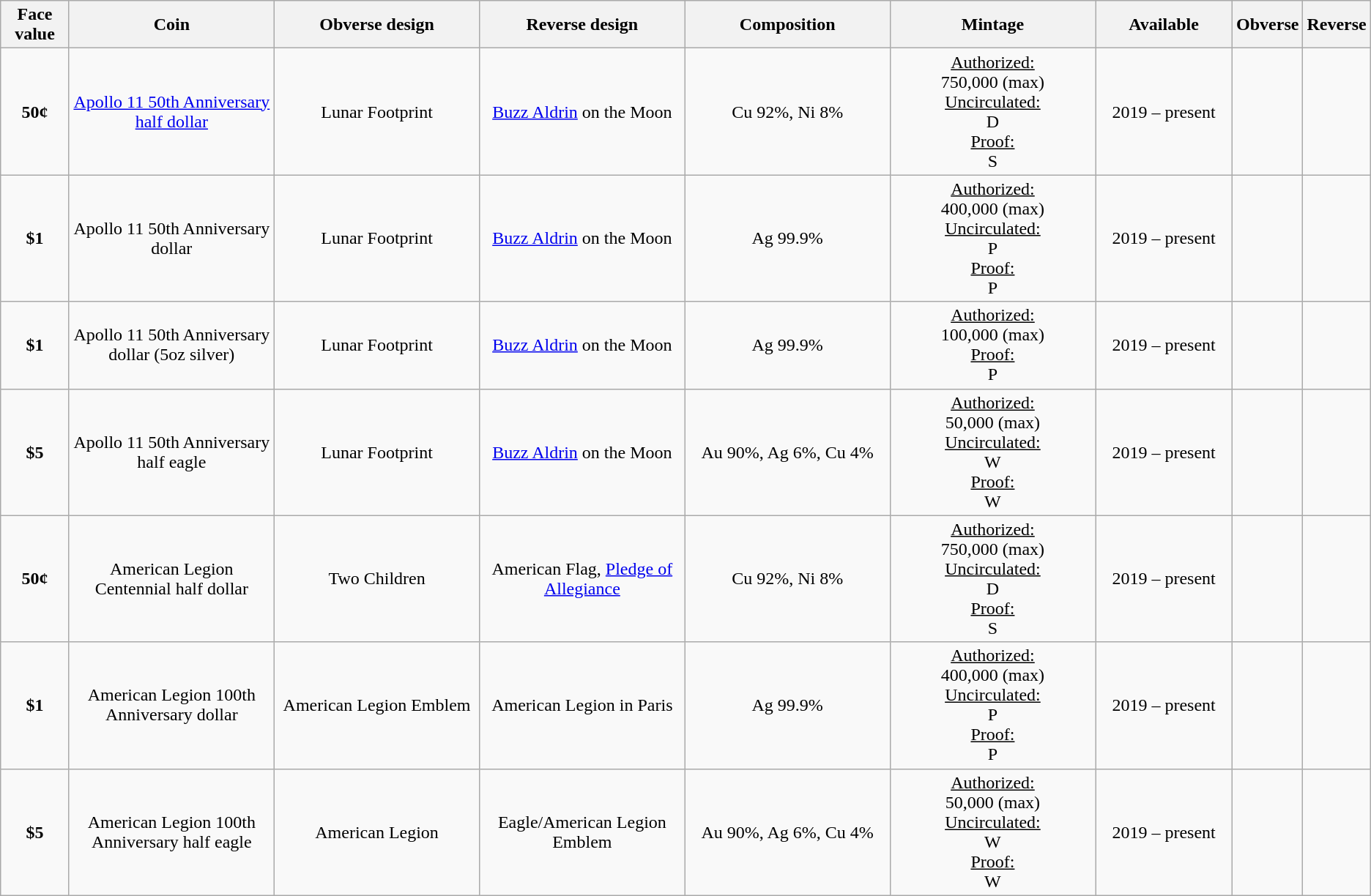<table class="wikitable">
<tr>
<th width="5%">Face value</th>
<th width="15%">Coin</th>
<th width="15%">Obverse design</th>
<th width="15%">Reverse design</th>
<th width="15%">Composition</th>
<th width="15%">Mintage</th>
<th width="10%">Available</th>
<th>Obverse</th>
<th>Reverse</th>
</tr>
<tr>
<td align="center"><strong>50¢</strong></td>
<td align="center"><a href='#'>Apollo 11 50th Anniversary half dollar</a></td>
<td align="center">Lunar Footprint</td>
<td align="center"><a href='#'>Buzz Aldrin</a> on the Moon</td>
<td align="center">Cu 92%, Ni 8%</td>
<td align="center"><u>Authorized:</u><br>750,000 (max)<br><u>Uncirculated:</u><br> D<br><u>Proof:</u><br> S</td>
<td align="center">2019 – present</td>
<td></td>
<td></td>
</tr>
<tr>
<td align="center"><strong>$1</strong></td>
<td align="center">Apollo 11 50th Anniversary dollar</td>
<td align="center">Lunar Footprint</td>
<td align="center"><a href='#'>Buzz Aldrin</a> on the Moon</td>
<td align="center">Ag 99.9%</td>
<td align="center"><u>Authorized:</u><br>400,000 (max)<br><u>Uncirculated:</u><br> P<br><u>Proof:</u><br> P</td>
<td align="center">2019 – present</td>
<td></td>
<td></td>
</tr>
<tr>
<td align="center"><strong>$1</strong></td>
<td align="center">Apollo 11 50th Anniversary dollar (5oz silver)</td>
<td align="center">Lunar Footprint</td>
<td align="center"><a href='#'>Buzz Aldrin</a> on the Moon</td>
<td align="center">Ag 99.9%</td>
<td align="center"><u>Authorized:</u><br>100,000 (max)<br><u>Proof:</u><br> P</td>
<td align="center">2019 – present</td>
<td></td>
<td></td>
</tr>
<tr>
<td align="center"><strong>$5</strong></td>
<td align="center">Apollo 11 50th Anniversary half eagle</td>
<td align="center">Lunar Footprint</td>
<td align="center"><a href='#'>Buzz Aldrin</a> on the Moon</td>
<td align="center">Au 90%, Ag 6%, Cu 4%</td>
<td align="center"><u>Authorized:</u><br>50,000 (max)<br><u>Uncirculated:</u><br> W<br><u>Proof:</u><br> W</td>
<td align="center">2019 – present</td>
<td></td>
<td></td>
</tr>
<tr>
<td align="center"><strong>50¢</strong></td>
<td align="center">American Legion Centennial half dollar</td>
<td align="center">Two Children</td>
<td align="center">American Flag, <a href='#'>Pledge of Allegiance</a></td>
<td align="center">Cu 92%, Ni 8%</td>
<td align="center"><u>Authorized:</u><br>750,000 (max)<br><u>Uncirculated:</u><br> D<br><u>Proof:</u><br> S</td>
<td align="center">2019 – present</td>
<td></td>
<td></td>
</tr>
<tr>
<td align="center"><strong>$1</strong></td>
<td align="center">American Legion 100th Anniversary dollar</td>
<td align="center">American Legion Emblem</td>
<td align="center">American Legion in Paris</td>
<td align="center">Ag 99.9%</td>
<td align="center"><u>Authorized:</u><br>400,000 (max)<br><u>Uncirculated:</u><br> P<br><u>Proof:</u><br> P</td>
<td align="center">2019 – present</td>
<td></td>
<td></td>
</tr>
<tr>
<td align="center"><strong>$5</strong></td>
<td align="center">American Legion 100th Anniversary half eagle</td>
<td align="center">American Legion</td>
<td align="center">Eagle/American Legion Emblem</td>
<td align="center">Au 90%, Ag 6%, Cu 4%</td>
<td align="center"><u>Authorized:</u><br>50,000 (max)<br><u>Uncirculated:</u><br> W<br><u>Proof:</u><br> W</td>
<td align="center">2019 – present</td>
<td></td>
<td></td>
</tr>
</table>
